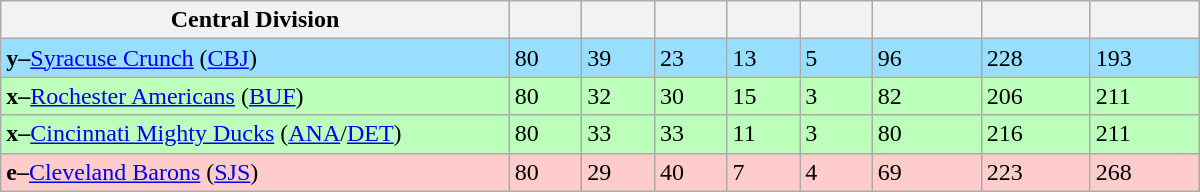<table class="wikitable" style="width:50em">
<tr>
<th width="35%">Central Division</th>
<th width="5%"></th>
<th width="5%"></th>
<th width="5%"></th>
<th width="5%"></th>
<th width="5%"></th>
<th width="7.5%"></th>
<th width="7.5%"></th>
<th width="7.5%"></th>
</tr>
<tr bgcolor="#97DEFF">
<td><strong>y–</strong><a href='#'>Syracuse Crunch</a> (<a href='#'>CBJ</a>)</td>
<td>80</td>
<td>39</td>
<td>23</td>
<td>13</td>
<td>5</td>
<td>96</td>
<td>228</td>
<td>193</td>
</tr>
<tr bgcolor="#bbffbb">
<td><strong>x–</strong><a href='#'>Rochester Americans</a> (<a href='#'>BUF</a>)</td>
<td>80</td>
<td>32</td>
<td>30</td>
<td>15</td>
<td>3</td>
<td>82</td>
<td>206</td>
<td>211</td>
</tr>
<tr bgcolor="#bbffbb">
<td><strong>x–</strong><a href='#'>Cincinnati Mighty Ducks</a> (<a href='#'>ANA</a>/<a href='#'>DET</a>)</td>
<td>80</td>
<td>33</td>
<td>33</td>
<td>11</td>
<td>3</td>
<td>80</td>
<td>216</td>
<td>211</td>
</tr>
<tr bgcolor="#ffcccc">
<td><strong>e–</strong><a href='#'>Cleveland Barons</a> (<a href='#'>SJS</a>)</td>
<td>80</td>
<td>29</td>
<td>40</td>
<td>7</td>
<td>4</td>
<td>69</td>
<td>223</td>
<td>268</td>
</tr>
</table>
